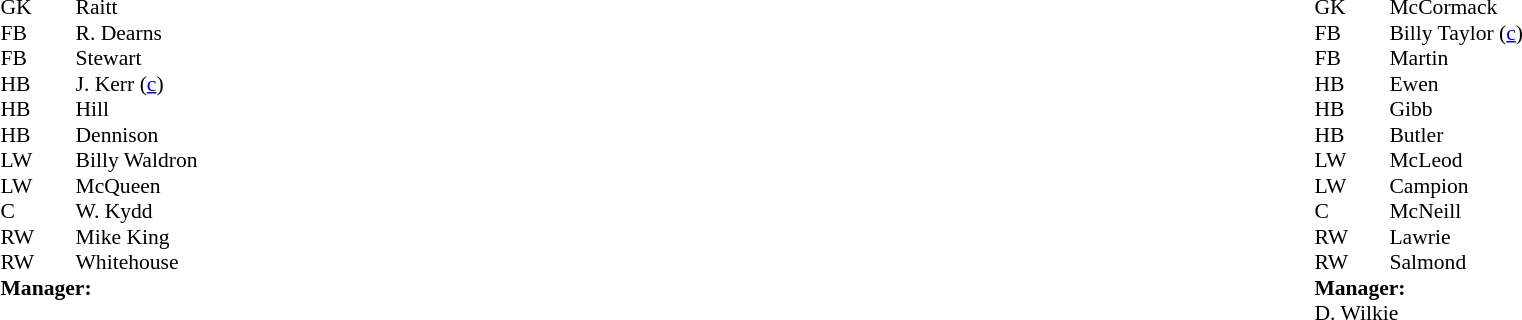<table width="100%">
<tr>
<td valign="top" width="50%"><br><table style="font-size: 90%" cellspacing="0" cellpadding="0">
<tr>
<th width=25></th>
<th width=25></th>
</tr>
<tr>
<td>GK</td>
<td></td>
<td>Raitt</td>
</tr>
<tr>
<td>FB</td>
<td></td>
<td>R. Dearns</td>
</tr>
<tr>
<td>FB</td>
<td></td>
<td>Stewart</td>
</tr>
<tr>
<td>HB</td>
<td></td>
<td>J. Kerr (<a href='#'>c</a>)</td>
</tr>
<tr>
<td>HB</td>
<td></td>
<td>Hill</td>
</tr>
<tr>
<td>HB</td>
<td></td>
<td>Dennison</td>
</tr>
<tr>
<td>LW</td>
<td></td>
<td>Billy Waldron</td>
</tr>
<tr>
<td>LW</td>
<td></td>
<td>McQueen</td>
</tr>
<tr>
<td>C</td>
<td></td>
<td>W. Kydd</td>
</tr>
<tr>
<td>RW</td>
<td></td>
<td>Mike King</td>
</tr>
<tr>
<td>RW</td>
<td></td>
<td>Whitehouse</td>
</tr>
<tr>
<td colspan=3><strong>Manager:</strong></td>
</tr>
<tr>
<td colspan=3></td>
</tr>
<tr>
<td colspan=4></td>
</tr>
</table>
</td>
<td valign="top"></td>
<td valign="top" width="50%"><br><table style="font-size: 90%" cellspacing="0" cellpadding="0" align=center>
<tr>
<th width=25></th>
<th width=25></th>
</tr>
<tr>
<td>GK</td>
<td></td>
<td>McCormack</td>
</tr>
<tr>
<td>FB</td>
<td></td>
<td>Billy Taylor (<a href='#'>c</a>)</td>
</tr>
<tr>
<td>FB</td>
<td></td>
<td>Martin</td>
</tr>
<tr>
<td>HB</td>
<td></td>
<td>Ewen</td>
</tr>
<tr>
<td>HB</td>
<td></td>
<td>Gibb</td>
</tr>
<tr>
<td>HB</td>
<td></td>
<td>Butler</td>
</tr>
<tr>
<td>LW</td>
<td></td>
<td>McLeod</td>
</tr>
<tr>
<td>LW</td>
<td></td>
<td>Campion</td>
</tr>
<tr>
<td>C</td>
<td></td>
<td>McNeill</td>
</tr>
<tr>
<td>RW</td>
<td></td>
<td>Lawrie</td>
</tr>
<tr>
<td>RW</td>
<td></td>
<td>Salmond</td>
</tr>
<tr>
<td colspan=3><strong>Manager:</strong></td>
</tr>
<tr>
<td colspan=3>D. Wilkie</td>
</tr>
<tr>
<td colspan=4></td>
</tr>
</table>
</td>
</tr>
</table>
